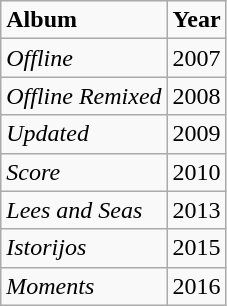<table class="wikitable">
<tr>
<td><strong>Album</strong></td>
<td><strong>Year</strong></td>
</tr>
<tr>
<td><em>Offline</em></td>
<td>2007</td>
</tr>
<tr>
<td><em>Offline Remixed</em></td>
<td>2008</td>
</tr>
<tr>
<td><em>Updated</em></td>
<td>2009</td>
</tr>
<tr>
<td><em>Score</em></td>
<td>2010</td>
</tr>
<tr>
<td><em>Lees and Seas</em></td>
<td>2013</td>
</tr>
<tr>
<td><em>Istorijos</em></td>
<td>2015</td>
</tr>
<tr>
<td><em>Moments</em></td>
<td>2016</td>
</tr>
</table>
